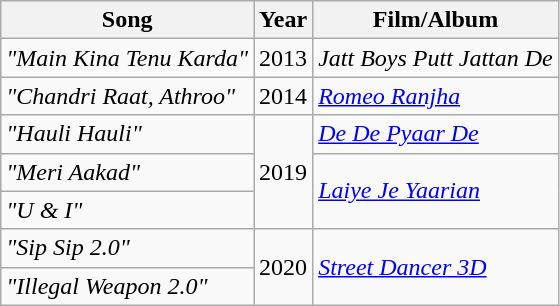<table class="wikitable">
<tr>
<th>Song</th>
<th>Year</th>
<th>Film/Album</th>
</tr>
<tr>
<td><em>"Main Kina Tenu Karda"</em></td>
<td>2013</td>
<td><em>Jatt Boys Putt Jattan De</em></td>
</tr>
<tr>
<td><em>"Chandri Raat, Athroo"</em></td>
<td>2014</td>
<td><em><a href='#'>Romeo Ranjha</a></em></td>
</tr>
<tr>
<td><em>"Hauli Hauli"</em></td>
<td rowspan="3">2019</td>
<td><em><a href='#'>De De Pyaar De</a></em></td>
</tr>
<tr>
<td><em>"Meri Aakad"</em></td>
<td rowspan="2"><em><a href='#'>Laiye Je Yaarian</a></em></td>
</tr>
<tr>
<td><em>"U & I"</em></td>
</tr>
<tr>
<td><em>"Sip Sip 2.0"</em></td>
<td rowspan="2">2020</td>
<td rowspan="2"><em><a href='#'>Street Dancer 3D</a></em></td>
</tr>
<tr>
<td><em>"Illegal Weapon 2.0"</em></td>
</tr>
</table>
